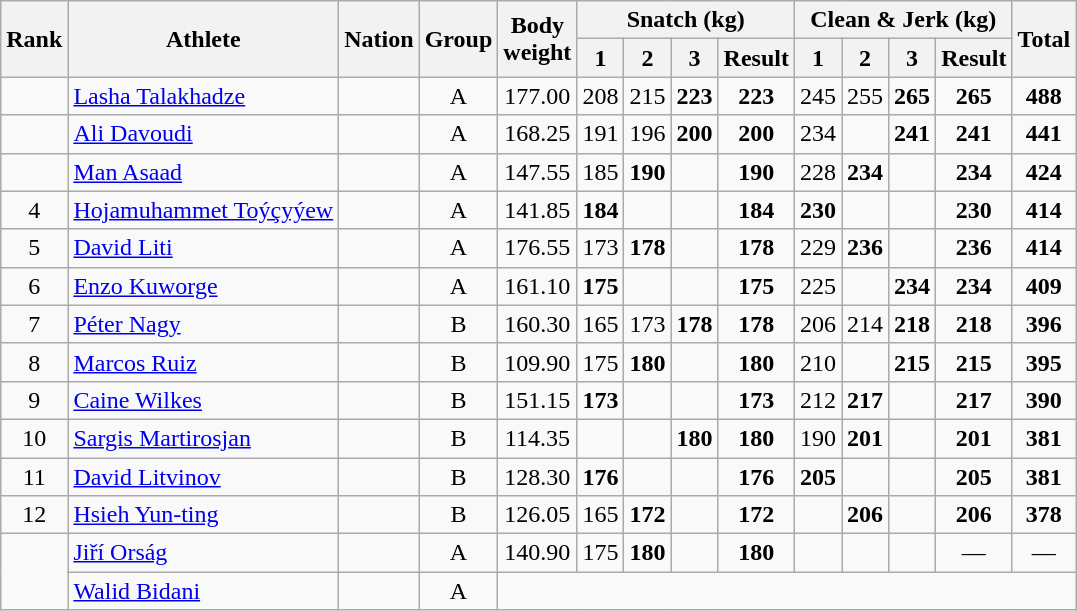<table class="sortable wikitable" style="text-align:center">
<tr>
<th rowspan=2>Rank</th>
<th rowspan=2>Athlete</th>
<th rowspan=2>Nation</th>
<th rowspan=2>Group</th>
<th rowspan=2>Body<br>weight</th>
<th colspan=4>Snatch (kg)</th>
<th colspan=4>Clean & Jerk (kg)</th>
<th rowspan=2>Total</th>
</tr>
<tr>
<th>1</th>
<th>2</th>
<th>3</th>
<th>Result</th>
<th>1</th>
<th>2</th>
<th>3</th>
<th>Result</th>
</tr>
<tr>
<td></td>
<td align=left><a href='#'>Lasha Talakhadze</a></td>
<td align=left></td>
<td>A</td>
<td>177.00</td>
<td>208</td>
<td>215</td>
<td><strong>223</strong></td>
<td><strong>223</strong> </td>
<td>245</td>
<td>255</td>
<td><strong>265</strong></td>
<td><strong>265</strong> </td>
<td><strong>488</strong> </td>
</tr>
<tr>
<td></td>
<td align=left><a href='#'>Ali Davoudi</a></td>
<td align=left></td>
<td>A</td>
<td>168.25</td>
<td>191</td>
<td>196</td>
<td><strong>200</strong></td>
<td><strong>200</strong></td>
<td>234</td>
<td></td>
<td><strong>241</strong></td>
<td><strong>241</strong></td>
<td><strong>441</strong></td>
</tr>
<tr>
<td></td>
<td align=left><a href='#'>Man Asaad</a></td>
<td align=left></td>
<td>A</td>
<td>147.55</td>
<td>185</td>
<td><strong>190</strong></td>
<td></td>
<td><strong>190</strong></td>
<td>228</td>
<td><strong>234</strong></td>
<td></td>
<td><strong>234</strong></td>
<td><strong>424</strong></td>
</tr>
<tr>
<td>4</td>
<td align=left><a href='#'>Hojamuhammet Toýçyýew</a></td>
<td align=left></td>
<td>A</td>
<td>141.85</td>
<td><strong>184</strong></td>
<td></td>
<td></td>
<td><strong>184</strong></td>
<td><strong>230</strong></td>
<td></td>
<td></td>
<td><strong>230</strong></td>
<td><strong>414</strong></td>
</tr>
<tr>
<td>5</td>
<td align=left><a href='#'>David Liti</a></td>
<td align=left></td>
<td>A</td>
<td>176.55</td>
<td>173</td>
<td><strong>178</strong></td>
<td></td>
<td><strong>178</strong></td>
<td>229</td>
<td><strong>236</strong></td>
<td></td>
<td><strong>236</strong></td>
<td><strong>414</strong></td>
</tr>
<tr>
<td>6</td>
<td align=left><a href='#'>Enzo Kuworge</a></td>
<td align=left></td>
<td>A</td>
<td>161.10</td>
<td><strong>175</strong></td>
<td></td>
<td></td>
<td><strong>175</strong></td>
<td>225</td>
<td></td>
<td><strong>234</strong></td>
<td><strong>234</strong></td>
<td><strong>409</strong></td>
</tr>
<tr>
<td>7</td>
<td align=left><a href='#'>Péter Nagy</a></td>
<td align=left></td>
<td>B</td>
<td>160.30</td>
<td>165</td>
<td>173</td>
<td><strong>178</strong></td>
<td><strong>178</strong></td>
<td>206</td>
<td>214</td>
<td><strong>218</strong></td>
<td><strong>218</strong></td>
<td><strong>396</strong></td>
</tr>
<tr>
<td>8</td>
<td align=left><a href='#'>Marcos Ruiz</a></td>
<td align=left></td>
<td>B</td>
<td>109.90</td>
<td>175</td>
<td><strong>180</strong></td>
<td></td>
<td><strong>180</strong></td>
<td>210</td>
<td></td>
<td><strong>215</strong></td>
<td><strong>215</strong></td>
<td><strong>395</strong></td>
</tr>
<tr>
<td>9</td>
<td align=left><a href='#'>Caine Wilkes</a></td>
<td align=left></td>
<td>B</td>
<td>151.15</td>
<td><strong>173</strong></td>
<td></td>
<td></td>
<td><strong>173</strong></td>
<td>212</td>
<td><strong>217</strong></td>
<td></td>
<td><strong>217</strong></td>
<td><strong>390</strong></td>
</tr>
<tr>
<td>10</td>
<td align=left><a href='#'>Sargis Martirosjan</a></td>
<td align=left></td>
<td>B</td>
<td>114.35</td>
<td></td>
<td></td>
<td><strong>180</strong></td>
<td><strong>180</strong></td>
<td>190</td>
<td><strong>201</strong></td>
<td></td>
<td><strong>201</strong></td>
<td><strong>381</strong></td>
</tr>
<tr>
<td>11</td>
<td align=left><a href='#'>David Litvinov</a></td>
<td align=left></td>
<td>B</td>
<td>128.30</td>
<td><strong>176</strong></td>
<td></td>
<td></td>
<td><strong>176</strong></td>
<td><strong>205</strong></td>
<td></td>
<td></td>
<td><strong>205</strong></td>
<td><strong>381</strong></td>
</tr>
<tr>
<td>12</td>
<td align=left><a href='#'>Hsieh Yun-ting</a></td>
<td align=left></td>
<td>B</td>
<td>126.05</td>
<td>165</td>
<td><strong>172</strong></td>
<td></td>
<td><strong>172</strong></td>
<td></td>
<td><strong>206</strong></td>
<td></td>
<td><strong>206</strong></td>
<td><strong>378</strong></td>
</tr>
<tr>
<td rowspan=2></td>
<td align=left><a href='#'>Jiří Orság</a></td>
<td align=left></td>
<td>A</td>
<td>140.90</td>
<td>175</td>
<td><strong>180</strong></td>
<td></td>
<td><strong>180</strong></td>
<td></td>
<td></td>
<td></td>
<td>—</td>
<td>—</td>
</tr>
<tr>
<td align=left><a href='#'>Walid Bidani</a></td>
<td align=left></td>
<td>A</td>
<td colspan=10></td>
</tr>
</table>
